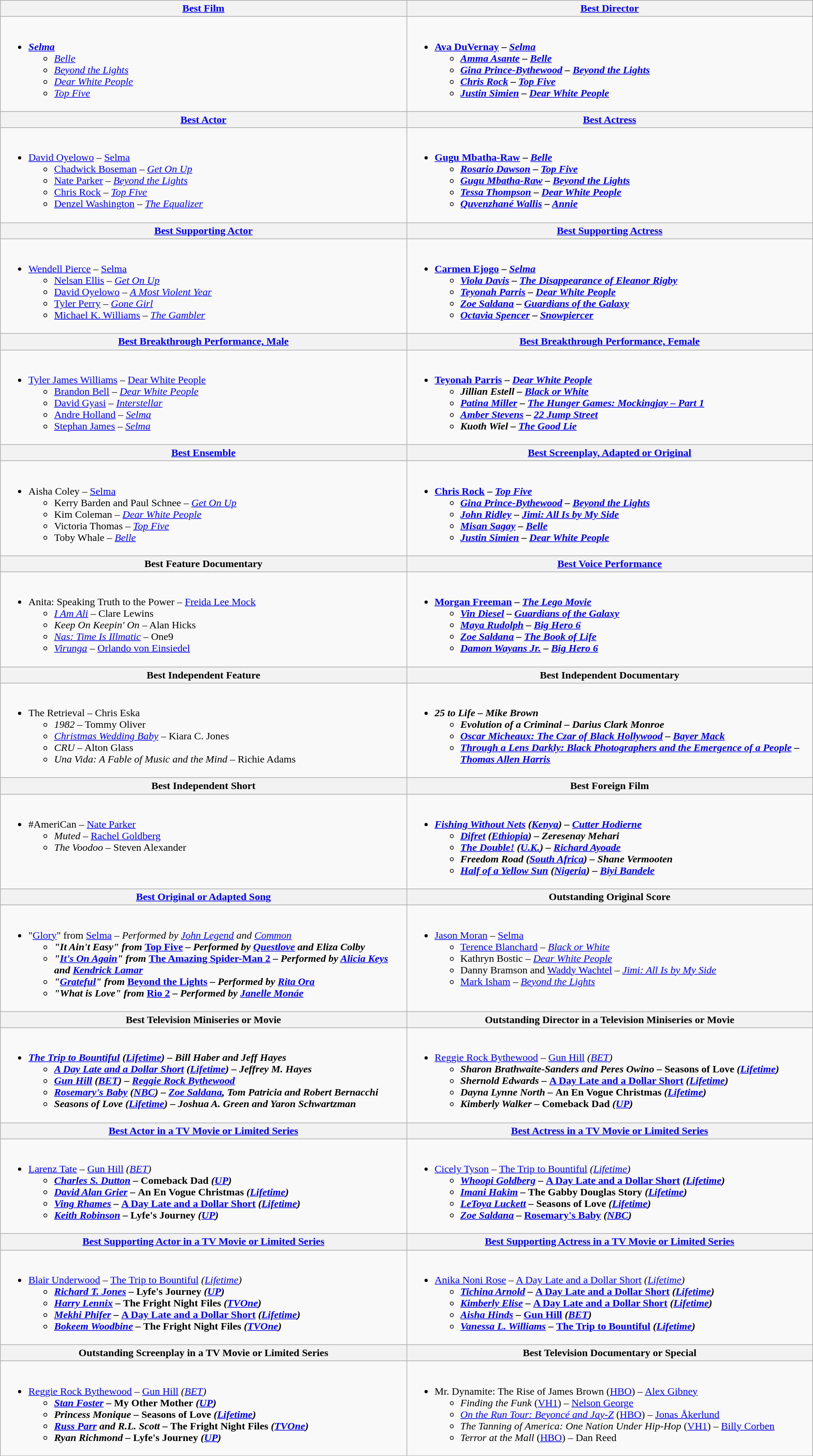<table class=wikitable width="100%">
<tr>
<th width="50%"><a href='#'>Best Film</a></th>
<th width="50%"><a href='#'>Best Director</a></th>
</tr>
<tr>
<td valign="top"><br><ul><li><strong><em><a href='#'>Selma</a></em></strong><ul><li><em><a href='#'>Belle</a></em></li><li><em><a href='#'>Beyond the Lights</a></em></li><li><em><a href='#'>Dear White People</a></em></li><li><em><a href='#'>Top Five</a></em></li></ul></li></ul></td>
<td valign="top"><br><ul><li><strong><a href='#'>Ava DuVernay</a> – <em><a href='#'>Selma</a><strong><em><ul><li><a href='#'>Amma Asante</a> – </em><a href='#'>Belle</a><em></li><li><a href='#'>Gina Prince-Bythewood</a> – </em><a href='#'>Beyond the Lights</a><em></li><li><a href='#'>Chris Rock</a> – </em><a href='#'>Top Five</a><em></li><li><a href='#'>Justin Simien</a> – </em><a href='#'>Dear White People</a><em></li></ul></li></ul></td>
</tr>
<tr>
<th width="50%"><a href='#'>Best Actor</a></th>
<th width="50%"><a href='#'>Best Actress</a></th>
</tr>
<tr>
<td valign="top"><br><ul><li></strong><a href='#'>David Oyelowo</a> – </em><a href='#'>Selma</a></em></strong><ul><li><a href='#'>Chadwick Boseman</a> – <em><a href='#'>Get On Up</a></em></li><li><a href='#'>Nate Parker</a> – <em><a href='#'>Beyond the Lights</a></em></li><li><a href='#'>Chris Rock</a> – <em><a href='#'>Top Five</a></em></li><li><a href='#'>Denzel Washington</a> – <em><a href='#'>The Equalizer</a></em></li></ul></li></ul></td>
<td valign="top"><br><ul><li><strong><a href='#'>Gugu Mbatha-Raw</a> – <em><a href='#'>Belle</a><strong><em><ul><li><a href='#'>Rosario Dawson</a> – </em><a href='#'>Top Five</a><em></li><li><a href='#'>Gugu Mbatha-Raw</a> – </em><a href='#'>Beyond the Lights</a><em></li><li><a href='#'>Tessa Thompson</a> – </em><a href='#'>Dear White People</a><em></li><li><a href='#'>Quvenzhané Wallis</a> – </em><a href='#'>Annie</a><em></li></ul></li></ul></td>
</tr>
<tr>
<th width="50%"><a href='#'>Best Supporting Actor</a></th>
<th width="50%"><a href='#'>Best Supporting Actress</a></th>
</tr>
<tr>
<td valign="top"><br><ul><li></strong><a href='#'>Wendell Pierce</a> – </em><a href='#'>Selma</a></em></strong><ul><li><a href='#'>Nelsan Ellis</a> – <em><a href='#'>Get On Up</a></em></li><li><a href='#'>David Oyelowo</a> – <em><a href='#'>A Most Violent Year</a></em></li><li><a href='#'>Tyler Perry</a> – <em><a href='#'>Gone Girl</a></em></li><li><a href='#'>Michael K. Williams</a> – <em><a href='#'>The Gambler</a></em></li></ul></li></ul></td>
<td valign="top"><br><ul><li><strong><a href='#'>Carmen Ejogo</a> – <em><a href='#'>Selma</a><strong><em><ul><li><a href='#'>Viola Davis</a> – </em><a href='#'>The Disappearance of Eleanor Rigby</a><em></li><li><a href='#'>Teyonah Parris</a> – </em><a href='#'>Dear White People</a><em></li><li><a href='#'>Zoe Saldana</a> – </em><a href='#'>Guardians of the Galaxy</a><em></li><li><a href='#'>Octavia Spencer</a> – </em><a href='#'>Snowpiercer</a><em></li></ul></li></ul></td>
</tr>
<tr>
<th width="50%"><a href='#'>Best Breakthrough Performance, Male</a></th>
<th width="50%"><a href='#'>Best Breakthrough Performance, Female</a></th>
</tr>
<tr>
<td valign="top"><br><ul><li></strong><a href='#'>Tyler James Williams</a> – </em><a href='#'>Dear White People</a></em></strong><ul><li><a href='#'>Brandon Bell</a> – <em><a href='#'>Dear White People</a></em></li><li><a href='#'>David Gyasi</a> – <em><a href='#'>Interstellar</a></em></li><li><a href='#'>Andre Holland</a> – <em><a href='#'>Selma</a></em></li><li><a href='#'>Stephan James</a> – <em><a href='#'>Selma</a></em></li></ul></li></ul></td>
<td valign="top"><br><ul><li><strong><a href='#'>Teyonah Parris</a> – <em><a href='#'>Dear White People</a><strong><em><ul><li>Jillian Estell – </em><a href='#'>Black or White</a><em></li><li><a href='#'>Patina Miller</a> – </em><a href='#'>The Hunger Games: Mockingjay – Part 1</a><em></li><li><a href='#'>Amber Stevens</a> – </em><a href='#'>22 Jump Street</a><em></li><li>Kuoth Wiel – </em><a href='#'>The Good Lie</a><em></li></ul></li></ul></td>
</tr>
<tr>
<th width="50%"><a href='#'>Best Ensemble</a> </th>
<th width="50%"><a href='#'>Best Screenplay, Adapted or Original</a></th>
</tr>
<tr>
<td valign="top"><br><ul><li></strong>Aisha Coley – </em><a href='#'>Selma</a></em></strong><ul><li>Kerry Barden and Paul Schnee – <em><a href='#'>Get On Up</a></em></li><li>Kim Coleman – <em><a href='#'>Dear White People</a></em></li><li>Victoria Thomas – <em><a href='#'>Top Five</a></em></li><li>Toby Whale – <em><a href='#'>Belle</a></em></li></ul></li></ul></td>
<td valign="top"><br><ul><li><strong><a href='#'>Chris Rock</a> – <em><a href='#'>Top Five</a><strong><em><ul><li><a href='#'>Gina Prince-Bythewood</a> – </em><a href='#'>Beyond the Lights</a><em></li><li><a href='#'>John Ridley</a> – </em><a href='#'>Jimi: All Is by My Side</a><em></li><li><a href='#'>Misan Sagay</a> – </em><a href='#'>Belle</a><em></li><li><a href='#'>Justin Simien</a> – </em><a href='#'>Dear White People</a><em></li></ul></li></ul></td>
</tr>
<tr>
<th width="50%">Best Feature Documentary</th>
<th width="50%"><a href='#'>Best Voice Performance</a></th>
</tr>
<tr>
<td valign="top"><br><ul><li></em></strong>Anita: Speaking Truth to the Power</em> – <a href='#'>Freida Lee Mock</a></strong><ul><li><em><a href='#'>I Am Ali</a></em> – Clare Lewins</li><li><em>Keep On Keepin' On</em> – Alan Hicks</li><li><em><a href='#'>Nas: Time Is Illmatic</a></em> – One9</li><li><em><a href='#'>Virunga</a></em> – <a href='#'>Orlando von Einsiedel</a></li></ul></li></ul></td>
<td valign="top"><br><ul><li><strong><a href='#'>Morgan Freeman</a> – <em><a href='#'>The Lego Movie</a><strong><em><ul><li><a href='#'>Vin Diesel</a> – </em><a href='#'>Guardians of the Galaxy</a><em></li><li><a href='#'>Maya Rudolph</a> – </em><a href='#'>Big Hero 6</a><em></li><li><a href='#'>Zoe Saldana</a> – </em><a href='#'>The Book of Life</a><em></li><li><a href='#'>Damon Wayans Jr.</a> – </em><a href='#'>Big Hero 6</a><em></li></ul></li></ul></td>
</tr>
<tr>
<th width="50%">Best Independent Feature</th>
<th width="50%">Best Independent Documentary</th>
</tr>
<tr>
<td valign="top"><br><ul><li></em></strong>The Retrieval</em> – Chris Eska</strong><ul><li><em>1982</em> – Tommy Oliver</li><li><em><a href='#'>Christmas Wedding Baby</a></em> – Kiara C. Jones</li><li><em>CRU</em> – Alton Glass</li><li><em>Una Vida: A Fable of Music and the Mind</em> – Richie Adams</li></ul></li></ul></td>
<td valign="top"><br><ul><li><strong><em>25 to Life<em> – Mike Brown<strong><ul><li></em>Evolution of a Criminal<em> – Darius Clark Monroe</li><li></em><a href='#'>Oscar Micheaux: The Czar of Black Hollywood</a><em> – <a href='#'>Bayer Mack</a></li><li></em><a href='#'>Through a Lens Darkly: Black Photographers and the Emergence of a People</a><em> – <a href='#'>Thomas Allen Harris</a></li></ul></li></ul></td>
</tr>
<tr>
<th width="50%">Best Independent Short</th>
<th width="50%">Best Foreign Film</th>
</tr>
<tr>
<td valign="top"><br><ul><li></em></strong>#AmeriCan</em> – <a href='#'>Nate Parker</a></strong><ul><li><em>Muted</em> – <a href='#'>Rachel Goldberg</a></li><li><em>The Voodoo</em> – Steven Alexander</li></ul></li></ul></td>
<td valign="top"><br><ul><li><strong><em><a href='#'>Fishing Without Nets</a><em> (<a href='#'>Kenya</a>) – <a href='#'>Cutter Hodierne</a><strong><ul><li></em><a href='#'>Difret</a><em> (<a href='#'>Ethiopia</a>) – Zeresenay Mehari</li><li></em><a href='#'>The Double!</a><em> (<a href='#'>U.K.</a>) – <a href='#'>Richard Ayoade</a></li><li></em>Freedom Road<em> (<a href='#'>South Africa</a>) – Shane Vermooten</li><li></em><a href='#'>Half of a Yellow Sun</a><em> (<a href='#'>Nigeria</a>) – <a href='#'>Biyi Bandele</a></li></ul></li></ul></td>
</tr>
<tr>
<th width="50%"><a href='#'>Best Original or Adapted Song</a></th>
<th width="50%">Outstanding Original Score</th>
</tr>
<tr>
<td valign="top"><br><ul><li></strong>"<a href='#'>Glory</a>" from </em><a href='#'>Selma</a><em> – Performed by <a href='#'>John Legend</a> and <a href='#'>Common</a><strong><ul><li>"It Ain't Easy" from </em><a href='#'>Top Five</a><em> – Performed by <a href='#'>Questlove</a> and Eliza Colby</li><li>"<a href='#'>It's On Again</a>" from </em><a href='#'>The Amazing Spider-Man 2</a><em> – Performed by <a href='#'>Alicia Keys</a> and <a href='#'>Kendrick Lamar</a></li><li>"<a href='#'>Grateful</a>" from </em><a href='#'>Beyond the Lights</a><em> – Performed by <a href='#'>Rita Ora</a></li><li>"What is Love" from </em><a href='#'>Rio 2</a><em> – Performed by <a href='#'>Janelle Monáe</a></li></ul></li></ul></td>
<td valign="top"><br><ul><li></strong><a href='#'>Jason Moran</a> – </em><a href='#'>Selma</a></em></strong><ul><li><a href='#'>Terence Blanchard</a> – <em><a href='#'>Black or White</a></em></li><li>Kathryn Bostic – <em><a href='#'>Dear White People</a></em></li><li>Danny Bramson and <a href='#'>Waddy Wachtel</a> – <em><a href='#'>Jimi: All Is by My Side</a></em></li><li><a href='#'>Mark Isham</a> – <em><a href='#'>Beyond the Lights</a></em></li></ul></li></ul></td>
</tr>
<tr>
<th width="50%">Best Television Miniseries or Movie</th>
<th width="50%">Outstanding Director in a Television Miniseries or Movie</th>
</tr>
<tr>
<td valign="top"><br><ul><li><strong><em><a href='#'>The Trip to Bountiful</a><em> (<a href='#'>Lifetime</a>) – Bill Haber and Jeff Hayes<strong><ul><li></em><a href='#'>A Day Late and a Dollar Short</a><em> (<a href='#'>Lifetime</a>) – Jeffrey M. Hayes</li><li></em><a href='#'>Gun Hill</a><em> (<a href='#'>BET</a>) – <a href='#'>Reggie Rock Bythewood</a></li><li></em><a href='#'>Rosemary's Baby</a><em> (<a href='#'>NBC</a>) – <a href='#'>Zoe Saldana</a>, Tom Patricia and Robert Bernacchi</li><li></em>Seasons of Love<em> (<a href='#'>Lifetime</a>) – Joshua A. Green and Yaron Schwartzman</li></ul></li></ul></td>
<td valign="top"><br><ul><li></strong><a href='#'>Reggie Rock Bythewood</a> – </em><a href='#'>Gun Hill</a><em> (<a href='#'>BET</a>)<strong><ul><li>Sharon Brathwaite-Sanders and Peres Owino – </em>Seasons of Love<em> (<a href='#'>Lifetime</a>)</li><li>Shernold Edwards – </em><a href='#'>A Day Late and a Dollar Short</a><em> (<a href='#'>Lifetime</a>)</li><li>Dayna Lynne North – </em>An En Vogue Christmas<em> (<a href='#'>Lifetime</a>)</li><li>Kimberly Walker – </em>Comeback Dad<em> (<a href='#'>UP</a>)</li></ul></li></ul></td>
</tr>
<tr>
<th width="50%"><a href='#'>Best Actor in a TV Movie or Limited Series</a></th>
<th width="50%"><a href='#'>Best Actress in a TV Movie or Limited Series</a></th>
</tr>
<tr>
<td valign="top"><br><ul><li></strong><a href='#'>Larenz Tate</a> – </em><a href='#'>Gun Hill</a><em> (<a href='#'>BET</a>)<strong><ul><li><a href='#'>Charles S. Dutton</a> – </em>Comeback Dad<em> (<a href='#'>UP</a>)</li><li><a href='#'>David Alan Grier</a> – </em>An En Vogue Christmas<em> (<a href='#'>Lifetime</a>)</li><li><a href='#'>Ving Rhames</a> – </em><a href='#'>A Day Late and a Dollar Short</a><em> (<a href='#'>Lifetime</a>)</li><li><a href='#'>Keith Robinson</a> – </em>Lyfe's Journey<em> (<a href='#'>UP</a>)</li></ul></li></ul></td>
<td valign="top"><br><ul><li></strong><a href='#'>Cicely Tyson</a> – </em><a href='#'>The Trip to Bountiful</a><em> (<a href='#'>Lifetime</a>)<strong><ul><li><a href='#'>Whoopi Goldberg</a> – </em><a href='#'>A Day Late and a Dollar Short</a><em> (<a href='#'>Lifetime</a>)</li><li><a href='#'>Imani Hakim</a> – </em>The Gabby Douglas Story<em> (<a href='#'>Lifetime</a>)</li><li><a href='#'>LeToya Luckett</a> – </em>Seasons of Love<em> (<a href='#'>Lifetime</a>)</li><li><a href='#'>Zoe Saldana</a> – </em><a href='#'>Rosemary's Baby</a><em> (<a href='#'>NBC</a>)</li></ul></li></ul></td>
</tr>
<tr>
<th width="50%"><a href='#'>Best Supporting Actor in a TV Movie or Limited Series</a></th>
<th width="50%"><a href='#'>Best Supporting Actress in a TV Movie or Limited Series</a></th>
</tr>
<tr>
<td valign="top"><br><ul><li></strong><a href='#'>Blair Underwood</a> – </em><a href='#'>The Trip to Bountiful</a><em> (<a href='#'>Lifetime</a>)<strong><ul><li><a href='#'>Richard T. Jones</a> – </em>Lyfe's Journey<em> (<a href='#'>UP</a>)</li><li><a href='#'>Harry Lennix</a> – </em>The Fright Night Files<em> (<a href='#'>TVOne</a>)</li><li><a href='#'>Mekhi Phifer</a> – </em><a href='#'>A Day Late and a Dollar Short</a><em> (<a href='#'>Lifetime</a>)</li><li><a href='#'>Bokeem Woodbine</a> – </em>The Fright Night Files<em> (<a href='#'>TVOne</a>)</li></ul></li></ul></td>
<td valign="top"><br><ul><li></strong><a href='#'>Anika Noni Rose</a> – </em><a href='#'>A Day Late and a Dollar Short</a><em> (<a href='#'>Lifetime</a>)<strong><ul><li><a href='#'>Tichina Arnold</a> – </em><a href='#'>A Day Late and a Dollar Short</a><em> (<a href='#'>Lifetime</a>)</li><li><a href='#'>Kimberly Elise</a> – </em><a href='#'>A Day Late and a Dollar Short</a><em> (<a href='#'>Lifetime</a>)</li><li><a href='#'>Aisha Hinds</a> – </em><a href='#'>Gun Hill</a><em> (<a href='#'>BET</a>)</li><li><a href='#'>Vanessa L. Williams</a> – </em><a href='#'>The Trip to Bountiful</a><em> (<a href='#'>Lifetime</a>)</li></ul></li></ul></td>
</tr>
<tr>
<th width="50%">Outstanding Screenplay in a TV Movie or Limited Series</th>
<th width="50%">Best Television Documentary or Special</th>
</tr>
<tr>
<td valign="top"><br><ul><li></strong><a href='#'>Reggie Rock Bythewood</a> – </em><a href='#'>Gun Hill</a><em> (<a href='#'>BET</a>)<strong><ul><li><a href='#'>Stan Foster</a> – </em>My Other Mother<em> (<a href='#'>UP</a>)</li><li>Princess Monique – </em>Seasons of Love<em> (<a href='#'>Lifetime</a>)</li><li><a href='#'>Russ Parr</a> and R.L. Scott – </em>The Fright Night Files<em> (<a href='#'>TVOne</a>)</li><li>Ryan Richmond – </em>Lyfe's Journey<em> (<a href='#'>UP</a>)</li></ul></li></ul></td>
<td valign="top"><br><ul><li></em></strong>Mr. Dynamite: The Rise of James Brown</em> (<a href='#'>HBO</a>) – <a href='#'>Alex Gibney</a></strong><ul><li><em>Finding the Funk</em> (<a href='#'>VH1</a>) – <a href='#'>Nelson George</a></li><li><em><a href='#'>On the Run Tour: Beyoncé and Jay-Z</a></em> (<a href='#'>HBO</a>) – <a href='#'>Jonas Åkerlund</a></li><li><em>The Tanning of America: One Nation Under Hip-Hop</em> (<a href='#'>VH1</a>) – <a href='#'>Billy Corben</a></li><li><em>Terror at the Mall</em> (<a href='#'>HBO</a>) – Dan Reed</li></ul></li></ul></td>
</tr>
</table>
